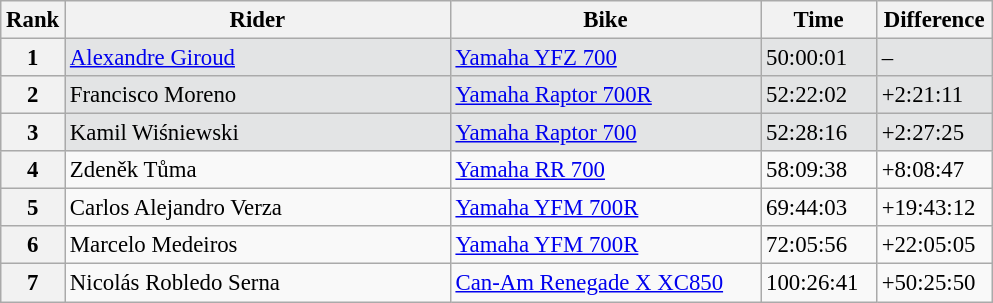<table class="wikitable" style="font-size:95%">
<tr>
<th>Rank</th>
<th style="width:250px;">Rider</th>
<th style="width:200px;">Bike</th>
<th style="width:70px;">Time</th>
<th style="width:70px;">Difference</th>
</tr>
<tr style="background:#e3e4e5;">
<th>1</th>
<td> <a href='#'>Alexandre Giroud</a></td>
<td><a href='#'>Yamaha YFZ 700</a></td>
<td>50:00:01</td>
<td>–</td>
</tr>
<tr style="background:#e3e4e5;">
<th>2</th>
<td> Francisco Moreno</td>
<td><a href='#'>Yamaha Raptor 700R</a></td>
<td>52:22:02</td>
<td>+2:21:11</td>
</tr>
<tr style="background:#e3e4e5;">
<th>3</th>
<td> Kamil Wiśniewski</td>
<td><a href='#'>Yamaha Raptor 700</a></td>
<td>52:28:16</td>
<td>+2:27:25</td>
</tr>
<tr>
<th>4</th>
<td> Zdeněk Tůma</td>
<td><a href='#'>Yamaha RR 700</a></td>
<td>58:09:38</td>
<td>+8:08:47</td>
</tr>
<tr>
<th>5</th>
<td> Carlos Alejandro Verza</td>
<td><a href='#'>Yamaha YFM 700R</a></td>
<td>69:44:03</td>
<td>+19:43:12</td>
</tr>
<tr>
<th>6</th>
<td> Marcelo Medeiros</td>
<td><a href='#'>Yamaha YFM 700R</a></td>
<td>72:05:56</td>
<td>+22:05:05</td>
</tr>
<tr>
<th>7</th>
<td> Nicolás Robledo Serna</td>
<td><a href='#'>Can-Am Renegade X XC850</a></td>
<td>100:26:41</td>
<td>+50:25:50</td>
</tr>
</table>
